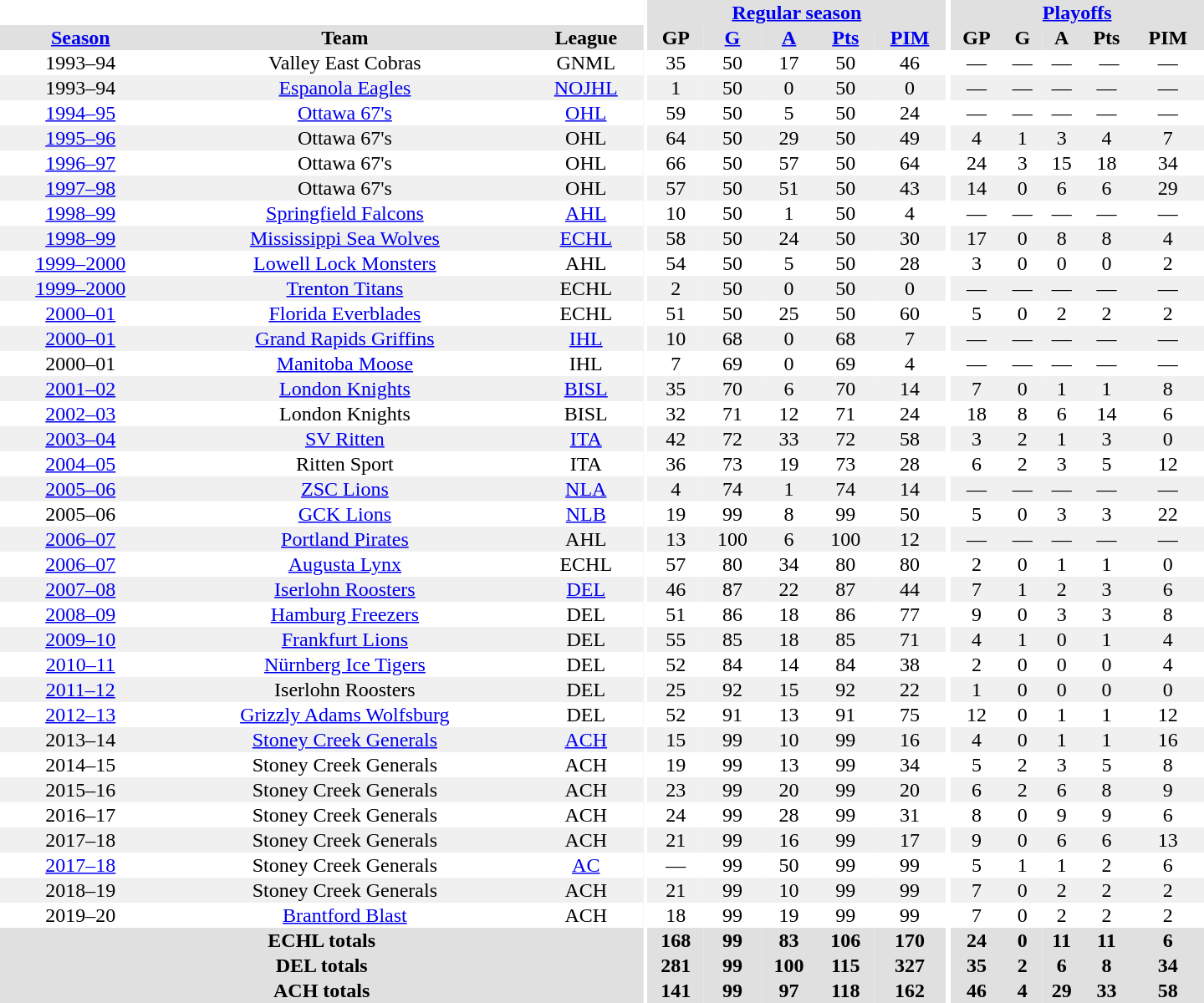<table border="0" cellpadding="1" cellspacing="0" style="text-align:center; width:60em">
<tr bgcolor="#e0e0e0">
<th colspan="3"  bgcolor="#ffffff"></th>
<th rowspan="99" bgcolor="#ffffff"></th>
<th colspan="5"><a href='#'>Regular season</a></th>
<th rowspan="99" bgcolor="#ffffff"></th>
<th colspan="5"><a href='#'>Playoffs</a></th>
</tr>
<tr bgcolor="#e0e0e0">
<th><a href='#'>Season</a></th>
<th>Team</th>
<th>League</th>
<th>GP</th>
<th><a href='#'>G</a></th>
<th><a href='#'>A</a></th>
<th><a href='#'>Pts</a></th>
<th><a href='#'>PIM</a></th>
<th>GP</th>
<th>G</th>
<th>A</th>
<th>Pts</th>
<th>PIM</th>
</tr>
<tr>
<td>1993–94</td>
<td>Valley East Cobras</td>
<td>GNML</td>
<td>35</td>
<td>50</td>
<td>17</td>
<td>50</td>
<td>46</td>
<td>—</td>
<td>—</td>
<td>—</td>
<td> —</td>
<td>—</td>
</tr>
<tr bgcolor="#f0f0f0">
<td>1993–94</td>
<td><a href='#'>Espanola Eagles</a></td>
<td><a href='#'>NOJHL</a></td>
<td>1</td>
<td>50</td>
<td>0</td>
<td>50</td>
<td>0</td>
<td>—</td>
<td>—</td>
<td>—</td>
<td>—</td>
<td>—</td>
</tr>
<tr>
<td><a href='#'>1994–95</a></td>
<td><a href='#'>Ottawa 67's</a></td>
<td><a href='#'>OHL</a></td>
<td>59</td>
<td>50</td>
<td>5</td>
<td>50</td>
<td>24</td>
<td>—</td>
<td>—</td>
<td>—</td>
<td>—</td>
<td>—</td>
</tr>
<tr bgcolor="#f0f0f0">
<td><a href='#'>1995–96</a></td>
<td>Ottawa 67's</td>
<td>OHL</td>
<td>64</td>
<td>50</td>
<td>29</td>
<td>50</td>
<td>49</td>
<td>4</td>
<td>1</td>
<td>3</td>
<td>4</td>
<td>7</td>
</tr>
<tr>
<td><a href='#'>1996–97</a></td>
<td>Ottawa 67's</td>
<td>OHL</td>
<td>66</td>
<td>50</td>
<td>57</td>
<td>50</td>
<td>64</td>
<td>24</td>
<td>3</td>
<td>15</td>
<td>18</td>
<td>34</td>
</tr>
<tr bgcolor="#f0f0f0">
<td><a href='#'>1997–98</a></td>
<td>Ottawa 67's</td>
<td>OHL</td>
<td>57</td>
<td>50</td>
<td>51</td>
<td>50</td>
<td>43</td>
<td>14</td>
<td>0</td>
<td>6</td>
<td>6</td>
<td>29</td>
</tr>
<tr>
<td><a href='#'>1998–99</a></td>
<td><a href='#'>Springfield Falcons</a></td>
<td><a href='#'>AHL</a></td>
<td>10</td>
<td>50</td>
<td>1</td>
<td>50</td>
<td>4</td>
<td>—</td>
<td>—</td>
<td>—</td>
<td>—</td>
<td>—</td>
</tr>
<tr bgcolor="#f0f0f0">
<td><a href='#'>1998–99</a></td>
<td><a href='#'>Mississippi Sea Wolves</a></td>
<td><a href='#'>ECHL</a></td>
<td>58</td>
<td>50</td>
<td>24</td>
<td>50</td>
<td>30</td>
<td>17</td>
<td>0</td>
<td>8</td>
<td>8</td>
<td>4</td>
</tr>
<tr>
<td><a href='#'>1999–2000</a></td>
<td><a href='#'>Lowell Lock Monsters</a></td>
<td>AHL</td>
<td>54</td>
<td>50</td>
<td>5</td>
<td>50</td>
<td>28</td>
<td>3</td>
<td>0</td>
<td>0</td>
<td>0</td>
<td>2</td>
</tr>
<tr bgcolor="#f0f0f0">
<td><a href='#'>1999–2000</a></td>
<td><a href='#'>Trenton Titans</a></td>
<td>ECHL</td>
<td>2</td>
<td>50</td>
<td>0</td>
<td>50</td>
<td>0</td>
<td>—</td>
<td>—</td>
<td>—</td>
<td>—</td>
<td>—</td>
</tr>
<tr>
<td><a href='#'>2000–01</a></td>
<td><a href='#'>Florida Everblades</a></td>
<td>ECHL</td>
<td>51</td>
<td>50</td>
<td>25</td>
<td>50</td>
<td>60</td>
<td>5</td>
<td>0</td>
<td>2</td>
<td>2</td>
<td>2</td>
</tr>
<tr bgcolor="#f0f0f0">
<td><a href='#'>2000–01</a></td>
<td><a href='#'>Grand Rapids Griffins</a></td>
<td><a href='#'>IHL</a></td>
<td>10</td>
<td>68</td>
<td>0</td>
<td>68</td>
<td>7</td>
<td>—</td>
<td>—</td>
<td>—</td>
<td>—</td>
<td>—</td>
</tr>
<tr>
<td>2000–01</td>
<td><a href='#'>Manitoba Moose</a></td>
<td>IHL</td>
<td>7</td>
<td>69</td>
<td>0</td>
<td>69</td>
<td>4</td>
<td>—</td>
<td>—</td>
<td>—</td>
<td>—</td>
<td>—</td>
</tr>
<tr bgcolor="#f0f0f0">
<td><a href='#'>2001–02</a></td>
<td><a href='#'>London Knights</a></td>
<td><a href='#'>BISL</a></td>
<td>35</td>
<td>70</td>
<td>6</td>
<td>70</td>
<td>14</td>
<td>7</td>
<td>0</td>
<td>1</td>
<td>1</td>
<td>8</td>
</tr>
<tr>
<td><a href='#'>2002–03</a></td>
<td>London Knights</td>
<td>BISL</td>
<td>32</td>
<td>71</td>
<td>12</td>
<td>71</td>
<td>24</td>
<td>18</td>
<td>8</td>
<td>6</td>
<td>14</td>
<td>6</td>
</tr>
<tr bgcolor="#f0f0f0">
<td><a href='#'>2003–04</a></td>
<td><a href='#'>SV Ritten</a></td>
<td><a href='#'>ITA</a></td>
<td>42</td>
<td>72</td>
<td>33</td>
<td>72</td>
<td>58</td>
<td>3</td>
<td>2</td>
<td>1</td>
<td>3</td>
<td>0</td>
</tr>
<tr>
<td><a href='#'>2004–05</a></td>
<td>Ritten Sport</td>
<td>ITA</td>
<td>36</td>
<td>73</td>
<td>19</td>
<td>73</td>
<td>28</td>
<td>6</td>
<td>2</td>
<td>3</td>
<td>5</td>
<td>12</td>
</tr>
<tr bgcolor="#f0f0f0">
<td><a href='#'>2005–06</a></td>
<td><a href='#'>ZSC Lions</a></td>
<td><a href='#'>NLA</a></td>
<td>4</td>
<td>74</td>
<td>1</td>
<td>74</td>
<td>14</td>
<td>—</td>
<td>—</td>
<td>—</td>
<td>—</td>
<td>—</td>
</tr>
<tr>
<td>2005–06</td>
<td><a href='#'>GCK Lions</a></td>
<td><a href='#'>NLB</a></td>
<td>19</td>
<td>99</td>
<td>8</td>
<td>99</td>
<td>50</td>
<td>5</td>
<td>0</td>
<td>3</td>
<td>3</td>
<td>22</td>
</tr>
<tr bgcolor="#f0f0f0">
<td><a href='#'>2006–07</a></td>
<td><a href='#'>Portland Pirates</a></td>
<td>AHL</td>
<td>13</td>
<td>100</td>
<td>6</td>
<td>100</td>
<td>12</td>
<td>—</td>
<td>—</td>
<td>—</td>
<td>—</td>
<td>—</td>
</tr>
<tr>
<td><a href='#'>2006–07</a></td>
<td><a href='#'>Augusta Lynx</a></td>
<td>ECHL</td>
<td>57</td>
<td>80</td>
<td>34</td>
<td>80</td>
<td>80</td>
<td>2</td>
<td>0</td>
<td>1</td>
<td>1</td>
<td>0</td>
</tr>
<tr bgcolor="#f0f0f0">
<td><a href='#'>2007–08</a></td>
<td><a href='#'>Iserlohn Roosters</a></td>
<td><a href='#'>DEL</a></td>
<td>46</td>
<td>87</td>
<td>22</td>
<td>87</td>
<td>44</td>
<td>7</td>
<td>1</td>
<td>2</td>
<td>3</td>
<td>6</td>
</tr>
<tr>
<td><a href='#'>2008–09</a></td>
<td><a href='#'>Hamburg Freezers</a></td>
<td>DEL</td>
<td>51</td>
<td>86</td>
<td>18</td>
<td>86</td>
<td>77</td>
<td>9</td>
<td>0</td>
<td>3</td>
<td>3</td>
<td>8</td>
</tr>
<tr bgcolor="#f0f0f0">
<td><a href='#'>2009–10</a></td>
<td><a href='#'>Frankfurt Lions</a></td>
<td>DEL</td>
<td>55</td>
<td>85</td>
<td>18</td>
<td>85</td>
<td>71</td>
<td>4</td>
<td>1</td>
<td>0</td>
<td>1</td>
<td>4</td>
</tr>
<tr>
<td><a href='#'>2010–11</a></td>
<td><a href='#'>Nürnberg Ice Tigers</a></td>
<td>DEL</td>
<td>52</td>
<td>84</td>
<td>14</td>
<td>84</td>
<td>38</td>
<td>2</td>
<td>0</td>
<td>0</td>
<td>0</td>
<td>4</td>
</tr>
<tr bgcolor="#f0f0f0">
<td><a href='#'>2011–12</a></td>
<td>Iserlohn Roosters</td>
<td>DEL</td>
<td>25</td>
<td>92</td>
<td>15</td>
<td>92</td>
<td>22</td>
<td>1</td>
<td>0</td>
<td>0</td>
<td>0</td>
<td>0</td>
</tr>
<tr>
<td><a href='#'>2012–13</a></td>
<td><a href='#'>Grizzly Adams Wolfsburg</a></td>
<td>DEL</td>
<td>52</td>
<td>91</td>
<td>13</td>
<td>91</td>
<td>75</td>
<td>12</td>
<td>0</td>
<td>1</td>
<td>1</td>
<td>12</td>
</tr>
<tr bgcolor="#f0f0f0">
<td>2013–14</td>
<td><a href='#'>Stoney Creek Generals</a></td>
<td><a href='#'>ACH</a></td>
<td>15</td>
<td>99</td>
<td>10</td>
<td>99</td>
<td>16</td>
<td>4</td>
<td>0</td>
<td>1</td>
<td>1</td>
<td>16</td>
</tr>
<tr>
<td>2014–15</td>
<td>Stoney Creek Generals</td>
<td>ACH</td>
<td>19</td>
<td>99</td>
<td>13</td>
<td>99</td>
<td>34</td>
<td>5</td>
<td>2</td>
<td>3</td>
<td>5</td>
<td>8</td>
</tr>
<tr bgcolor="#f0f0f0">
<td>2015–16</td>
<td>Stoney Creek Generals</td>
<td>ACH</td>
<td>23</td>
<td>99</td>
<td>20</td>
<td>99</td>
<td>20</td>
<td>6</td>
<td>2</td>
<td>6</td>
<td>8</td>
<td>9</td>
</tr>
<tr>
<td>2016–17</td>
<td>Stoney Creek Generals</td>
<td>ACH</td>
<td>24</td>
<td>99</td>
<td>28</td>
<td>99</td>
<td>31</td>
<td>8</td>
<td>0</td>
<td>9</td>
<td>9</td>
<td>6</td>
</tr>
<tr bgcolor="#f0f0f0">
<td>2017–18</td>
<td>Stoney Creek Generals</td>
<td>ACH</td>
<td>21</td>
<td>99</td>
<td>16</td>
<td>99</td>
<td>17</td>
<td>9</td>
<td>0</td>
<td>6</td>
<td>6</td>
<td>13</td>
</tr>
<tr>
<td><a href='#'>2017–18</a></td>
<td>Stoney Creek Generals</td>
<td><a href='#'>AC</a></td>
<td>—</td>
<td>99</td>
<td>50</td>
<td>99</td>
<td>99</td>
<td>5</td>
<td>1</td>
<td>1</td>
<td>2</td>
<td>6</td>
</tr>
<tr bgcolor="#f0f0f0">
<td>2018–19</td>
<td>Stoney Creek Generals</td>
<td>ACH</td>
<td>21</td>
<td>99</td>
<td>10</td>
<td>99</td>
<td>99</td>
<td>7</td>
<td>0</td>
<td>2</td>
<td>2</td>
<td>2</td>
</tr>
<tr>
<td>2019–20</td>
<td><a href='#'>Brantford Blast</a></td>
<td>ACH</td>
<td>18</td>
<td>99</td>
<td>19</td>
<td>99</td>
<td>99</td>
<td>7</td>
<td>0</td>
<td>2</td>
<td>2</td>
<td>2</td>
</tr>
<tr bgcolor="#e0e0e0">
<th colspan="3">ECHL totals</th>
<th>168</th>
<th>99</th>
<th>83</th>
<th>106</th>
<th>170</th>
<th>24</th>
<th>0</th>
<th>11</th>
<th>11</th>
<th>6</th>
</tr>
<tr bgcolor="#e0e0e0">
<th colspan="3">DEL totals</th>
<th>281</th>
<th>99</th>
<th>100</th>
<th>115</th>
<th>327</th>
<th>35</th>
<th>2</th>
<th>6</th>
<th>8</th>
<th>34</th>
</tr>
<tr bgcolor="#e0e0e0">
<th colspan="3">ACH totals</th>
<th>141</th>
<th>99</th>
<th>97</th>
<th>118</th>
<th>162</th>
<th>46</th>
<th>4</th>
<th>29</th>
<th>33</th>
<th>58</th>
</tr>
</table>
